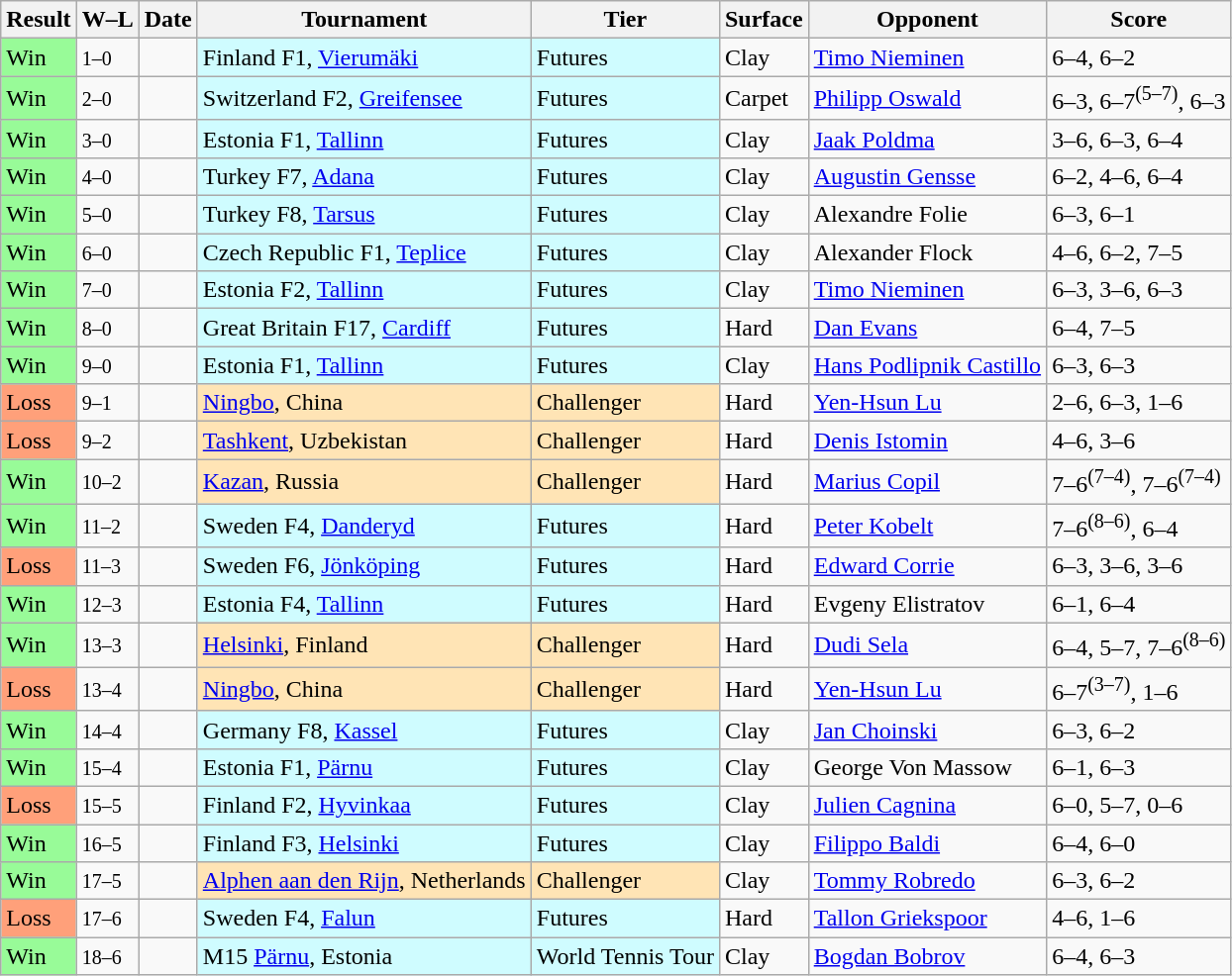<table class="sortable wikitable">
<tr>
<th>Result</th>
<th class="unsortable">W–L</th>
<th>Date</th>
<th>Tournament</th>
<th>Tier</th>
<th>Surface</th>
<th>Opponent</th>
<th class="unsortable">Score</th>
</tr>
<tr>
<td style="background:#98fb98;">Win</td>
<td><small>1–0</small></td>
<td></td>
<td style="background:#cffcff;">Finland F1, <a href='#'>Vierumäki</a></td>
<td style="background:#cffcff;">Futures</td>
<td>Clay</td>
<td> <a href='#'>Timo Nieminen</a></td>
<td>6–4, 6–2</td>
</tr>
<tr>
<td style="background:#98fb98;">Win</td>
<td><small>2–0</small></td>
<td></td>
<td style="background:#cffcff;">Switzerland F2, <a href='#'>Greifensee</a></td>
<td style="background:#cffcff;">Futures</td>
<td>Carpet</td>
<td> <a href='#'>Philipp Oswald</a></td>
<td>6–3, 6–7<sup>(5–7)</sup>, 6–3</td>
</tr>
<tr>
<td style="background:#98fb98;">Win</td>
<td><small>3–0</small></td>
<td></td>
<td style="background:#cffcff;">Estonia F1, <a href='#'>Tallinn</a></td>
<td style="background:#cffcff;">Futures</td>
<td>Clay</td>
<td> <a href='#'>Jaak Poldma</a></td>
<td>3–6, 6–3, 6–4</td>
</tr>
<tr>
<td style="background:#98fb98;">Win</td>
<td><small>4–0</small></td>
<td></td>
<td style="background:#cffcff;">Turkey F7, <a href='#'>Adana</a></td>
<td style="background:#cffcff;">Futures</td>
<td>Clay</td>
<td> <a href='#'>Augustin Gensse</a></td>
<td>6–2, 4–6, 6–4</td>
</tr>
<tr>
<td style="background:#98fb98;">Win</td>
<td><small>5–0</small></td>
<td></td>
<td style="background:#cffcff;">Turkey F8, <a href='#'>Tarsus</a></td>
<td style="background:#cffcff;">Futures</td>
<td>Clay</td>
<td> Alexandre Folie</td>
<td>6–3, 6–1</td>
</tr>
<tr>
<td style="background:#98fb98;">Win</td>
<td><small>6–0</small></td>
<td></td>
<td style="background:#cffcff;">Czech Republic F1, <a href='#'>Teplice</a></td>
<td style="background:#cffcff;">Futures</td>
<td>Clay</td>
<td> Alexander Flock</td>
<td>4–6, 6–2, 7–5</td>
</tr>
<tr>
<td style="background:#98fb98;">Win</td>
<td><small>7–0</small></td>
<td></td>
<td style="background:#cffcff;">Estonia F2, <a href='#'>Tallinn</a></td>
<td style="background:#cffcff;">Futures</td>
<td>Clay</td>
<td> <a href='#'>Timo Nieminen</a></td>
<td>6–3, 3–6, 6–3</td>
</tr>
<tr>
<td style="background:#98fb98;">Win</td>
<td><small>8–0</small></td>
<td></td>
<td style="background:#cffcff;">Great Britain F17, <a href='#'>Cardiff</a></td>
<td style="background:#cffcff;">Futures</td>
<td>Hard</td>
<td> <a href='#'>Dan Evans</a></td>
<td>6–4, 7–5</td>
</tr>
<tr>
<td style="background:#98fb98;">Win</td>
<td><small>9–0</small></td>
<td></td>
<td style="background:#cffcff;">Estonia F1, <a href='#'>Tallinn</a></td>
<td style="background:#cffcff;">Futures</td>
<td>Clay</td>
<td> <a href='#'>Hans Podlipnik Castillo</a></td>
<td>6–3, 6–3</td>
</tr>
<tr>
<td style="background:#ffa07a;">Loss</td>
<td><small>9–1</small></td>
<td></td>
<td style="background:moccasin;"><a href='#'>Ningbo</a>, China</td>
<td style="background:moccasin;">Challenger</td>
<td>Hard</td>
<td> <a href='#'>Yen-Hsun Lu</a></td>
<td>2–6, 6–3, 1–6</td>
</tr>
<tr>
<td style="background:#ffa07a;">Loss</td>
<td><small>9–2</small></td>
<td></td>
<td style="background:moccasin;"><a href='#'>Tashkent</a>, Uzbekistan</td>
<td style="background:moccasin;">Challenger</td>
<td>Hard</td>
<td> <a href='#'>Denis Istomin</a></td>
<td>4–6, 3–6</td>
</tr>
<tr>
<td style="background:#98fb98;">Win</td>
<td><small>10–2</small></td>
<td></td>
<td style="background:moccasin;"><a href='#'>Kazan</a>, Russia</td>
<td style="background:moccasin;">Challenger</td>
<td>Hard</td>
<td> <a href='#'>Marius Copil</a></td>
<td>7–6<sup>(7–4)</sup>, 7–6<sup>(7–4)</sup></td>
</tr>
<tr>
<td style="background:#98fb98;">Win</td>
<td><small>11–2</small></td>
<td></td>
<td style="background:#cffcff;">Sweden F4, <a href='#'>Danderyd</a></td>
<td style="background:#cffcff;">Futures</td>
<td>Hard</td>
<td> <a href='#'>Peter Kobelt</a></td>
<td>7–6<sup>(8–6)</sup>, 6–4</td>
</tr>
<tr>
<td style="background:#ffa07a;">Loss</td>
<td><small>11–3</small></td>
<td></td>
<td style="background:#cffcff;">Sweden F6, <a href='#'>Jönköping</a></td>
<td style="background:#cffcff;">Futures</td>
<td>Hard</td>
<td> <a href='#'>Edward Corrie</a></td>
<td>6–3, 3–6, 3–6</td>
</tr>
<tr>
<td style="background:#98fb98;">Win</td>
<td><small>12–3</small></td>
<td></td>
<td style="background:#cffcff;">Estonia F4, <a href='#'>Tallinn</a></td>
<td style="background:#cffcff;">Futures</td>
<td>Hard</td>
<td> Evgeny Elistratov</td>
<td>6–1, 6–4</td>
</tr>
<tr>
<td style="background:#98fb98;">Win</td>
<td><small>13–3</small></td>
<td></td>
<td style="background:moccasin;"><a href='#'>Helsinki</a>, Finland</td>
<td style="background:moccasin;">Challenger</td>
<td>Hard</td>
<td> <a href='#'>Dudi Sela</a></td>
<td>6–4, 5–7, 7–6<sup>(8–6)</sup></td>
</tr>
<tr>
<td style="background:#ffa07a;">Loss</td>
<td><small>13–4</small></td>
<td></td>
<td style="background:moccasin;"><a href='#'>Ningbo</a>, China</td>
<td style="background:moccasin;">Challenger</td>
<td>Hard</td>
<td> <a href='#'>Yen-Hsun Lu</a></td>
<td>6–7<sup>(3–7)</sup>, 1–6</td>
</tr>
<tr>
<td style="background:#98fb98;">Win</td>
<td><small>14–4</small></td>
<td></td>
<td style="background:#cffcff;">Germany F8, <a href='#'>Kassel</a></td>
<td style="background:#cffcff;">Futures</td>
<td>Clay</td>
<td> <a href='#'>Jan Choinski</a></td>
<td>6–3, 6–2</td>
</tr>
<tr>
<td style="background:#98fb98;">Win</td>
<td><small>15–4</small></td>
<td></td>
<td style="background:#cffcff;">Estonia F1, <a href='#'>Pärnu</a></td>
<td style="background:#cffcff;">Futures</td>
<td>Clay</td>
<td> George Von Massow</td>
<td>6–1, 6–3</td>
</tr>
<tr>
<td style="background:#ffa07a;">Loss</td>
<td><small>15–5</small></td>
<td></td>
<td style="background:#cffcff;">Finland F2, <a href='#'>Hyvinkaa</a></td>
<td style="background:#cffcff;">Futures</td>
<td>Clay</td>
<td> <a href='#'>Julien Cagnina</a></td>
<td>6–0, 5–7, 0–6</td>
</tr>
<tr>
<td style="background:#98fb98;">Win</td>
<td><small>16–5</small></td>
<td></td>
<td style="background:#cffcff;">Finland F3, <a href='#'>Helsinki</a></td>
<td style="background:#cffcff;">Futures</td>
<td>Clay</td>
<td> <a href='#'>Filippo Baldi</a></td>
<td>6–4, 6–0</td>
</tr>
<tr>
<td style="background:#98fb98;">Win</td>
<td><small>17–5</small></td>
<td></td>
<td style="background:moccasin;"><a href='#'>Alphen aan den Rijn</a>, Netherlands</td>
<td style="background:moccasin;">Challenger</td>
<td>Clay</td>
<td> <a href='#'>Tommy Robredo</a></td>
<td>6–3, 6–2</td>
</tr>
<tr>
<td style="background:#ffa07a;">Loss</td>
<td><small>17–6</small></td>
<td></td>
<td style="background:#cffcff;">Sweden F4, <a href='#'>Falun</a></td>
<td style="background:#cffcff;">Futures</td>
<td>Hard</td>
<td> <a href='#'>Tallon Griekspoor</a></td>
<td>4–6, 1–6</td>
</tr>
<tr>
<td style="background:#98fb98;">Win</td>
<td><small>18–6</small></td>
<td></td>
<td style="background:#cffcff;">M15 <a href='#'>Pärnu</a>, Estonia</td>
<td style="background:#cffcff;">World Tennis Tour</td>
<td>Clay</td>
<td> <a href='#'>Bogdan Bobrov</a></td>
<td>6–4, 6–3</td>
</tr>
</table>
